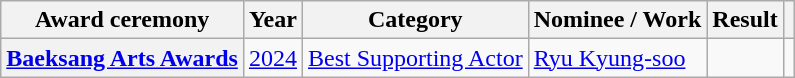<table class="wikitable plainrowheaders sortable">
<tr>
<th scope="col">Award ceremony</th>
<th scope="col">Year</th>
<th scope="col">Category</th>
<th scope="col">Nominee / Work</th>
<th scope="col">Result</th>
<th scope="col" class="unsortable"></th>
</tr>
<tr>
<th scope="row"><a href='#'>Baeksang Arts Awards</a></th>
<td style="text-align:center"><a href='#'>2024</a></td>
<td><a href='#'>Best Supporting Actor</a></td>
<td><a href='#'>Ryu Kyung-soo</a></td>
<td></td>
<td style="text-align:center"></td>
</tr>
</table>
